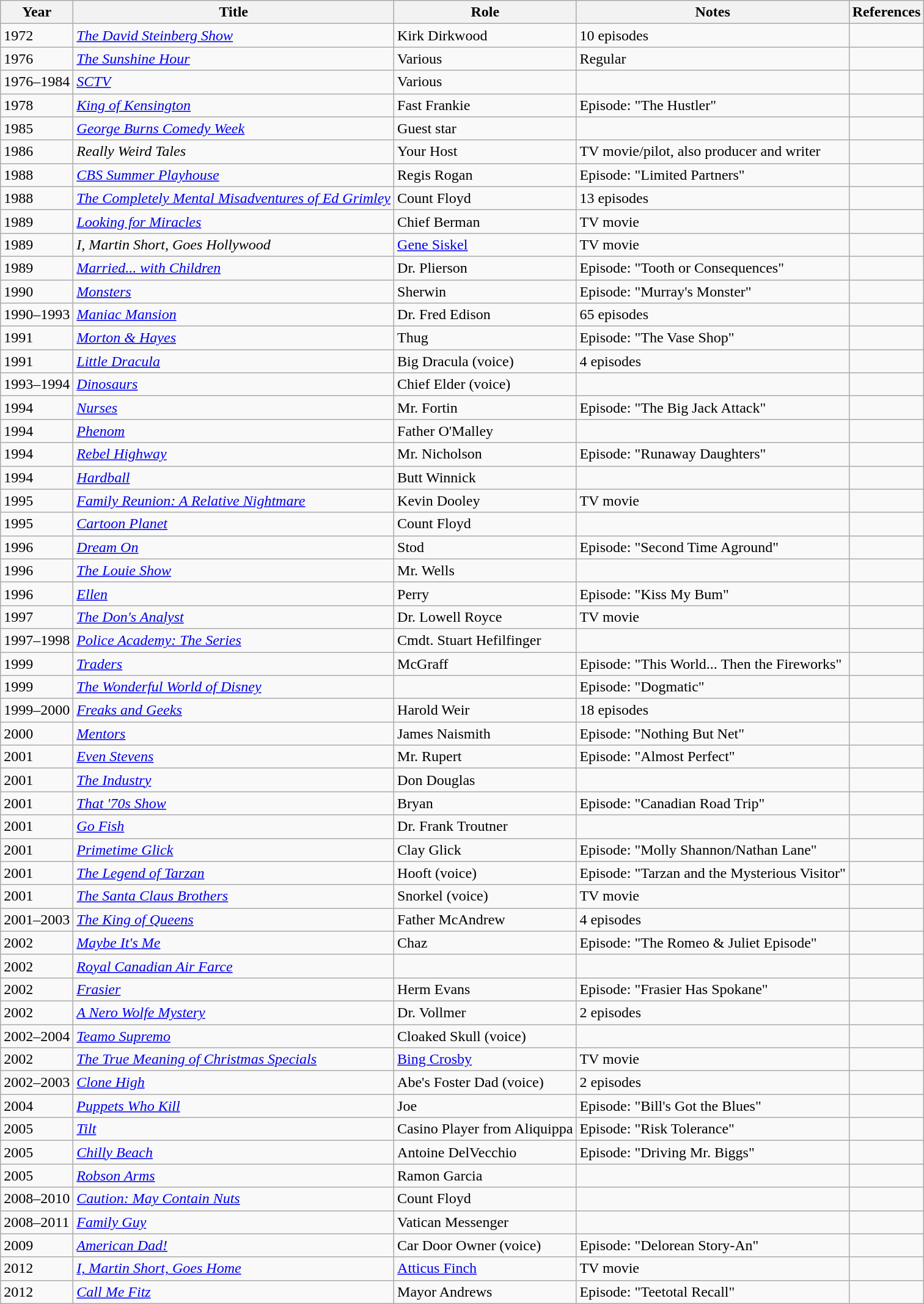<table class="wikitable sortable">
<tr>
<th>Year</th>
<th>Title</th>
<th>Role</th>
<th>Notes</th>
<th>References</th>
</tr>
<tr>
<td>1972</td>
<td><em><a href='#'>The David Steinberg Show</a></em></td>
<td>Kirk Dirkwood</td>
<td>10 episodes</td>
<td></td>
</tr>
<tr>
<td>1976</td>
<td><em><a href='#'>The Sunshine Hour</a></em></td>
<td>Various</td>
<td>Regular</td>
<td></td>
</tr>
<tr>
<td>1976–1984</td>
<td><em><a href='#'>SCTV</a></em></td>
<td>Various</td>
<td></td>
<td></td>
</tr>
<tr>
<td>1978</td>
<td><em><a href='#'>King of Kensington</a></em></td>
<td>Fast Frankie</td>
<td>Episode: "The Hustler"</td>
<td></td>
</tr>
<tr>
<td>1985</td>
<td><em><a href='#'>George Burns Comedy Week</a></em></td>
<td>Guest star</td>
<td></td>
<td></td>
</tr>
<tr>
<td>1986</td>
<td><em>Really Weird Tales</em></td>
<td>Your Host</td>
<td>TV movie/pilot, also producer and writer</td>
<td></td>
</tr>
<tr>
<td>1988</td>
<td><em><a href='#'>CBS Summer Playhouse</a></em></td>
<td>Regis Rogan</td>
<td>Episode: "Limited Partners"</td>
<td></td>
</tr>
<tr>
<td>1988</td>
<td><em><a href='#'>The Completely Mental Misadventures of Ed Grimley</a></em></td>
<td>Count Floyd</td>
<td>13 episodes</td>
<td></td>
</tr>
<tr>
<td>1989</td>
<td><em><a href='#'>Looking for Miracles</a></em></td>
<td>Chief Berman</td>
<td>TV movie</td>
<td></td>
</tr>
<tr>
<td>1989</td>
<td><em>I, Martin Short, Goes Hollywood</em></td>
<td><a href='#'>Gene Siskel</a></td>
<td>TV movie</td>
<td></td>
</tr>
<tr>
<td>1989</td>
<td><em><a href='#'>Married... with Children</a></em></td>
<td>Dr. Plierson</td>
<td>Episode: "Tooth or Consequences"</td>
<td></td>
</tr>
<tr>
<td>1990</td>
<td><em><a href='#'>Monsters</a></em></td>
<td>Sherwin</td>
<td>Episode: "Murray's Monster"</td>
<td></td>
</tr>
<tr>
<td>1990–1993</td>
<td><em><a href='#'>Maniac Mansion</a></em></td>
<td>Dr. Fred Edison</td>
<td>65 episodes</td>
<td></td>
</tr>
<tr>
<td>1991</td>
<td><em><a href='#'>Morton & Hayes</a></em></td>
<td>Thug</td>
<td>Episode: "The Vase Shop"</td>
<td></td>
</tr>
<tr>
<td>1991</td>
<td><em><a href='#'>Little Dracula</a></em></td>
<td>Big Dracula (voice)</td>
<td>4 episodes</td>
<td></td>
</tr>
<tr>
<td>1993–1994</td>
<td><em><a href='#'>Dinosaurs</a></em></td>
<td>Chief Elder (voice)</td>
<td></td>
<td></td>
</tr>
<tr>
<td>1994</td>
<td><em><a href='#'>Nurses</a></em></td>
<td>Mr. Fortin</td>
<td>Episode: "The Big Jack Attack"</td>
<td></td>
</tr>
<tr>
<td>1994</td>
<td><em><a href='#'>Phenom</a></em></td>
<td>Father O'Malley</td>
<td></td>
<td></td>
</tr>
<tr>
<td>1994</td>
<td><em><a href='#'>Rebel Highway</a></em></td>
<td>Mr. Nicholson</td>
<td>Episode: "Runaway Daughters"</td>
<td></td>
</tr>
<tr>
<td>1994</td>
<td><em><a href='#'>Hardball</a></em></td>
<td>Butt Winnick</td>
<td></td>
<td></td>
</tr>
<tr>
<td>1995</td>
<td><em><a href='#'>Family Reunion: A Relative Nightmare</a></em></td>
<td>Kevin Dooley</td>
<td>TV movie</td>
<td></td>
</tr>
<tr>
<td>1995</td>
<td><em><a href='#'>Cartoon Planet</a></em></td>
<td>Count Floyd</td>
<td></td>
<td></td>
</tr>
<tr>
<td>1996</td>
<td><em><a href='#'>Dream On</a></em></td>
<td>Stod</td>
<td>Episode: "Second Time Aground"</td>
<td></td>
</tr>
<tr>
<td>1996</td>
<td><em><a href='#'>The Louie Show</a></em></td>
<td>Mr. Wells</td>
<td></td>
<td></td>
</tr>
<tr>
<td>1996</td>
<td><em><a href='#'>Ellen</a></em></td>
<td>Perry</td>
<td>Episode: "Kiss My Bum"</td>
<td></td>
</tr>
<tr>
<td>1997</td>
<td><em><a href='#'>The Don's Analyst</a></em></td>
<td>Dr. Lowell Royce</td>
<td>TV movie</td>
<td></td>
</tr>
<tr>
<td>1997–1998</td>
<td><em><a href='#'>Police Academy: The Series</a></em></td>
<td>Cmdt. Stuart Hefilfinger</td>
<td></td>
<td></td>
</tr>
<tr>
<td>1999</td>
<td><em><a href='#'>Traders</a></em></td>
<td>McGraff</td>
<td>Episode: "This World... Then the Fireworks"</td>
<td></td>
</tr>
<tr>
<td>1999</td>
<td><em><a href='#'>The Wonderful World of Disney</a></em></td>
<td></td>
<td>Episode: "Dogmatic"</td>
<td></td>
</tr>
<tr>
<td>1999–2000</td>
<td><em><a href='#'>Freaks and Geeks</a></em></td>
<td>Harold Weir</td>
<td>18 episodes</td>
<td></td>
</tr>
<tr>
<td>2000</td>
<td><em><a href='#'>Mentors</a></em></td>
<td>James Naismith</td>
<td>Episode: "Nothing But Net"</td>
<td></td>
</tr>
<tr>
<td>2001</td>
<td><em><a href='#'>Even Stevens</a></em></td>
<td>Mr. Rupert</td>
<td>Episode: "Almost Perfect"</td>
<td></td>
</tr>
<tr>
<td>2001</td>
<td><em><a href='#'>The Industry</a></em></td>
<td>Don Douglas</td>
<td></td>
<td></td>
</tr>
<tr>
<td>2001</td>
<td><em><a href='#'>That '70s Show</a></em></td>
<td>Bryan</td>
<td>Episode: "Canadian Road Trip"</td>
<td></td>
</tr>
<tr>
<td>2001</td>
<td><em><a href='#'>Go Fish</a></em></td>
<td>Dr. Frank Troutner</td>
<td></td>
<td></td>
</tr>
<tr>
<td>2001</td>
<td><em><a href='#'>Primetime Glick</a></em></td>
<td>Clay Glick</td>
<td>Episode: "Molly Shannon/Nathan Lane"</td>
<td></td>
</tr>
<tr>
<td>2001</td>
<td><em><a href='#'>The Legend of Tarzan</a></em></td>
<td>Hooft (voice)</td>
<td>Episode: "Tarzan and the Mysterious Visitor"</td>
<td></td>
</tr>
<tr>
<td>2001</td>
<td><em><a href='#'>The Santa Claus Brothers</a></em></td>
<td>Snorkel (voice)</td>
<td>TV movie</td>
<td></td>
</tr>
<tr>
<td>2001–2003</td>
<td><em><a href='#'>The King of Queens</a></em></td>
<td>Father McAndrew</td>
<td>4 episodes</td>
<td></td>
</tr>
<tr>
<td>2002</td>
<td><em><a href='#'>Maybe It's Me</a></em></td>
<td>Chaz</td>
<td>Episode: "The Romeo & Juliet Episode"</td>
<td></td>
</tr>
<tr>
<td>2002</td>
<td><em><a href='#'>Royal Canadian Air Farce</a></em></td>
<td></td>
<td></td>
<td></td>
</tr>
<tr>
<td>2002</td>
<td><em><a href='#'>Frasier</a></em></td>
<td>Herm Evans</td>
<td>Episode: "Frasier Has Spokane"</td>
<td></td>
</tr>
<tr>
<td>2002</td>
<td><em><a href='#'>A Nero Wolfe Mystery</a></em></td>
<td>Dr. Vollmer</td>
<td>2 episodes</td>
<td></td>
</tr>
<tr>
<td>2002–2004</td>
<td><em><a href='#'>Teamo Supremo</a></em></td>
<td>Cloaked Skull (voice)</td>
<td></td>
<td></td>
</tr>
<tr>
<td>2002</td>
<td><em><a href='#'>The True Meaning of Christmas Specials</a></em></td>
<td><a href='#'>Bing Crosby</a></td>
<td>TV movie</td>
<td></td>
</tr>
<tr>
<td>2002–2003</td>
<td><em><a href='#'>Clone High</a></em></td>
<td>Abe's Foster Dad (voice)</td>
<td>2 episodes</td>
<td></td>
</tr>
<tr>
<td>2004</td>
<td><em><a href='#'>Puppets Who Kill</a></em></td>
<td>Joe</td>
<td>Episode: "Bill's Got the Blues"</td>
<td></td>
</tr>
<tr>
<td>2005</td>
<td><em><a href='#'>Tilt</a></em></td>
<td>Casino Player from Aliquippa</td>
<td>Episode: "Risk Tolerance"</td>
<td></td>
</tr>
<tr>
<td>2005</td>
<td><em><a href='#'>Chilly Beach</a></em></td>
<td>Antoine DelVecchio</td>
<td>Episode: "Driving Mr. Biggs"</td>
<td></td>
</tr>
<tr>
<td>2005</td>
<td><em><a href='#'>Robson Arms</a></em></td>
<td>Ramon Garcia</td>
<td></td>
<td></td>
</tr>
<tr>
<td>2008–2010</td>
<td><em><a href='#'>Caution: May Contain Nuts</a></em></td>
<td>Count Floyd</td>
<td></td>
<td></td>
</tr>
<tr>
<td>2008–2011</td>
<td><em><a href='#'>Family Guy</a></em></td>
<td>Vatican Messenger</td>
<td></td>
<td></td>
</tr>
<tr>
<td>2009</td>
<td><em><a href='#'>American Dad!</a></em></td>
<td>Car Door Owner (voice)</td>
<td>Episode: "Delorean Story-An"</td>
<td></td>
</tr>
<tr>
<td>2012</td>
<td><em><a href='#'>I, Martin Short, Goes Home</a></em></td>
<td><a href='#'>Atticus Finch</a></td>
<td>TV movie</td>
<td></td>
</tr>
<tr>
<td>2012</td>
<td><em><a href='#'>Call Me Fitz</a></em></td>
<td>Mayor Andrews</td>
<td>Episode: "Teetotal Recall"</td>
<td></td>
</tr>
</table>
